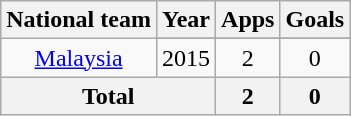<table class="wikitable" style="text-align: center;">
<tr>
<th>National team</th>
<th>Year</th>
<th>Apps</th>
<th>Goals</th>
</tr>
<tr>
<td rowspan="2"><a href='#'>Malaysia</a></td>
</tr>
<tr>
<td>2015</td>
<td>2</td>
<td>0</td>
</tr>
<tr>
<th colspan=2>Total</th>
<th>2</th>
<th>0</th>
</tr>
</table>
